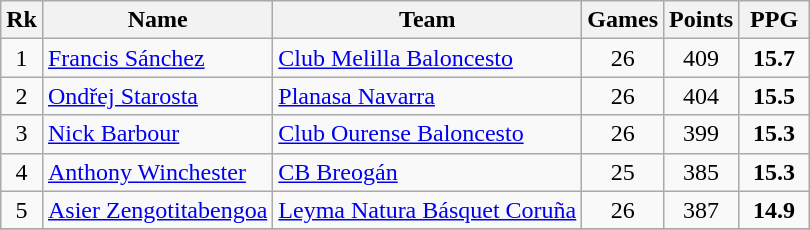<table class="wikitable" style="text-align: center;">
<tr>
<th>Rk</th>
<th>Name</th>
<th>Team</th>
<th>Games</th>
<th>Points</th>
<th width=40>PPG</th>
</tr>
<tr>
<td>1</td>
<td align="left"> <a href='#'>Francis Sánchez</a></td>
<td align="left"><a href='#'>Club Melilla Baloncesto</a></td>
<td>26</td>
<td>409</td>
<td><strong>15.7</strong></td>
</tr>
<tr>
<td>2</td>
<td align="left"> <a href='#'>Ondřej Starosta</a></td>
<td align="left"><a href='#'>Planasa Navarra</a></td>
<td>26</td>
<td>404</td>
<td><strong>15.5</strong></td>
</tr>
<tr>
<td>3</td>
<td align="left"> <a href='#'>Nick Barbour</a></td>
<td align="left"><a href='#'>Club Ourense Baloncesto</a></td>
<td>26</td>
<td>399</td>
<td><strong>15.3</strong></td>
</tr>
<tr>
<td>4</td>
<td align="left"> <a href='#'>Anthony Winchester</a></td>
<td align="left"><a href='#'>CB Breogán</a></td>
<td>25</td>
<td>385</td>
<td><strong>15.3</strong></td>
</tr>
<tr>
<td>5</td>
<td align="left"> <a href='#'>Asier Zengotitabengoa</a></td>
<td align="left"><a href='#'>Leyma Natura Básquet Coruña</a></td>
<td>26</td>
<td>387</td>
<td><strong>14.9</strong></td>
</tr>
<tr>
</tr>
</table>
